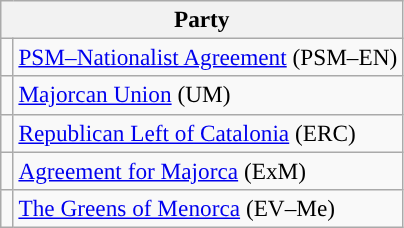<table class="wikitable" style="text-align:left; font-size:97%;">
<tr>
<th colspan="2">Party</th>
</tr>
<tr>
<td width="1"></td>
<td><a href='#'>PSM–Nationalist Agreement</a> (PSM–EN)</td>
</tr>
<tr>
<td></td>
<td><a href='#'>Majorcan Union</a> (UM)</td>
</tr>
<tr>
<td></td>
<td><a href='#'>Republican Left of Catalonia</a> (ERC)</td>
</tr>
<tr>
<td></td>
<td><a href='#'>Agreement for Majorca</a> (ExM)</td>
</tr>
<tr>
<td></td>
<td><a href='#'>The Greens of Menorca</a> (EV–Me)</td>
</tr>
</table>
